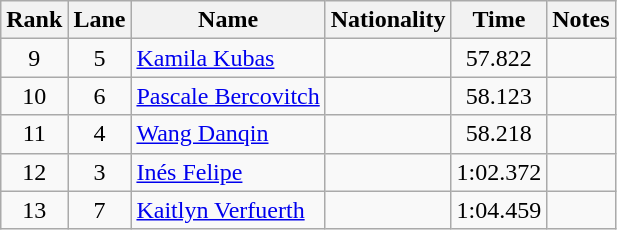<table class="wikitable" style="text-align:center;">
<tr>
<th>Rank</th>
<th>Lane</th>
<th>Name</th>
<th>Nationality</th>
<th>Time</th>
<th>Notes</th>
</tr>
<tr>
<td>9</td>
<td>5</td>
<td align=left><a href='#'>Kamila Kubas</a></td>
<td align=left></td>
<td>57.822</td>
<td></td>
</tr>
<tr>
<td>10</td>
<td>6</td>
<td align=left><a href='#'>Pascale Bercovitch</a></td>
<td align=left></td>
<td>58.123</td>
<td></td>
</tr>
<tr>
<td>11</td>
<td>4</td>
<td align=left><a href='#'>Wang Danqin</a></td>
<td align=left></td>
<td>58.218</td>
<td></td>
</tr>
<tr>
<td>12</td>
<td>3</td>
<td align=left><a href='#'>Inés Felipe</a></td>
<td align=left></td>
<td>1:02.372</td>
<td></td>
</tr>
<tr>
<td>13</td>
<td>7</td>
<td align=left><a href='#'>Kaitlyn Verfuerth</a></td>
<td align=left></td>
<td>1:04.459</td>
<td></td>
</tr>
</table>
